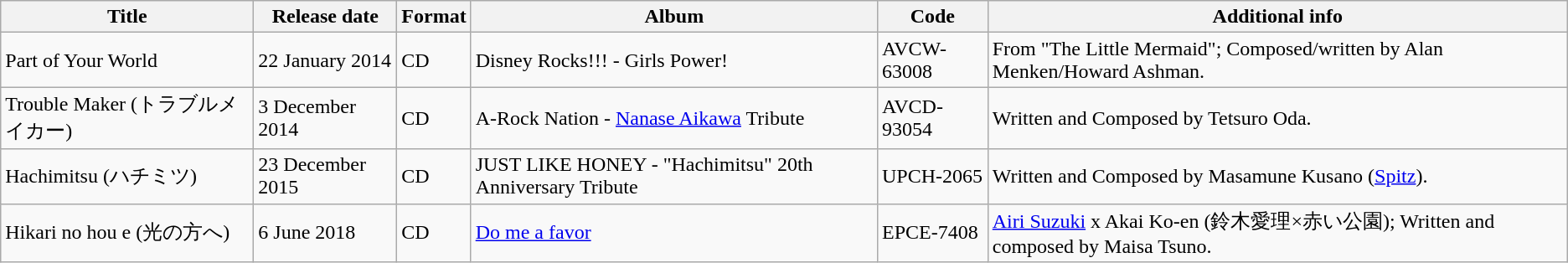<table class="wikitable">
<tr>
<th>Title</th>
<th>Release date</th>
<th>Format</th>
<th>Album</th>
<th>Code</th>
<th>Additional info</th>
</tr>
<tr>
<td>Part of Your World</td>
<td>22 January 2014</td>
<td>CD</td>
<td>Disney Rocks!!! - Girls Power!</td>
<td>AVCW-63008</td>
<td>From "The Little Mermaid"; Composed/written by Alan Menken/Howard Ashman.</td>
</tr>
<tr>
<td>Trouble Maker  (トラブルメイカー)</td>
<td>3 December 2014</td>
<td>CD</td>
<td>A-Rock Nation - <a href='#'>Nanase Aikawa</a> Tribute</td>
<td>AVCD-93054</td>
<td>Written and Composed by Tetsuro Oda.</td>
</tr>
<tr>
<td>Hachimitsu (ハチミツ)</td>
<td>23 December 2015</td>
<td>CD</td>
<td>JUST LIKE HONEY - "Hachimitsu" 20th Anniversary Tribute</td>
<td>UPCH-2065</td>
<td>Written and Composed by Masamune Kusano (<a href='#'>Spitz</a>).</td>
</tr>
<tr>
<td>Hikari no hou e (光の方へ)</td>
<td>6 June 2018</td>
<td>CD</td>
<td><a href='#'>Do me a favor</a></td>
<td>EPCE-7408</td>
<td><a href='#'>Airi Suzuki</a> x Akai Ko-en (鈴木愛理×赤い公園); Written and composed by Maisa Tsuno.</td>
</tr>
</table>
